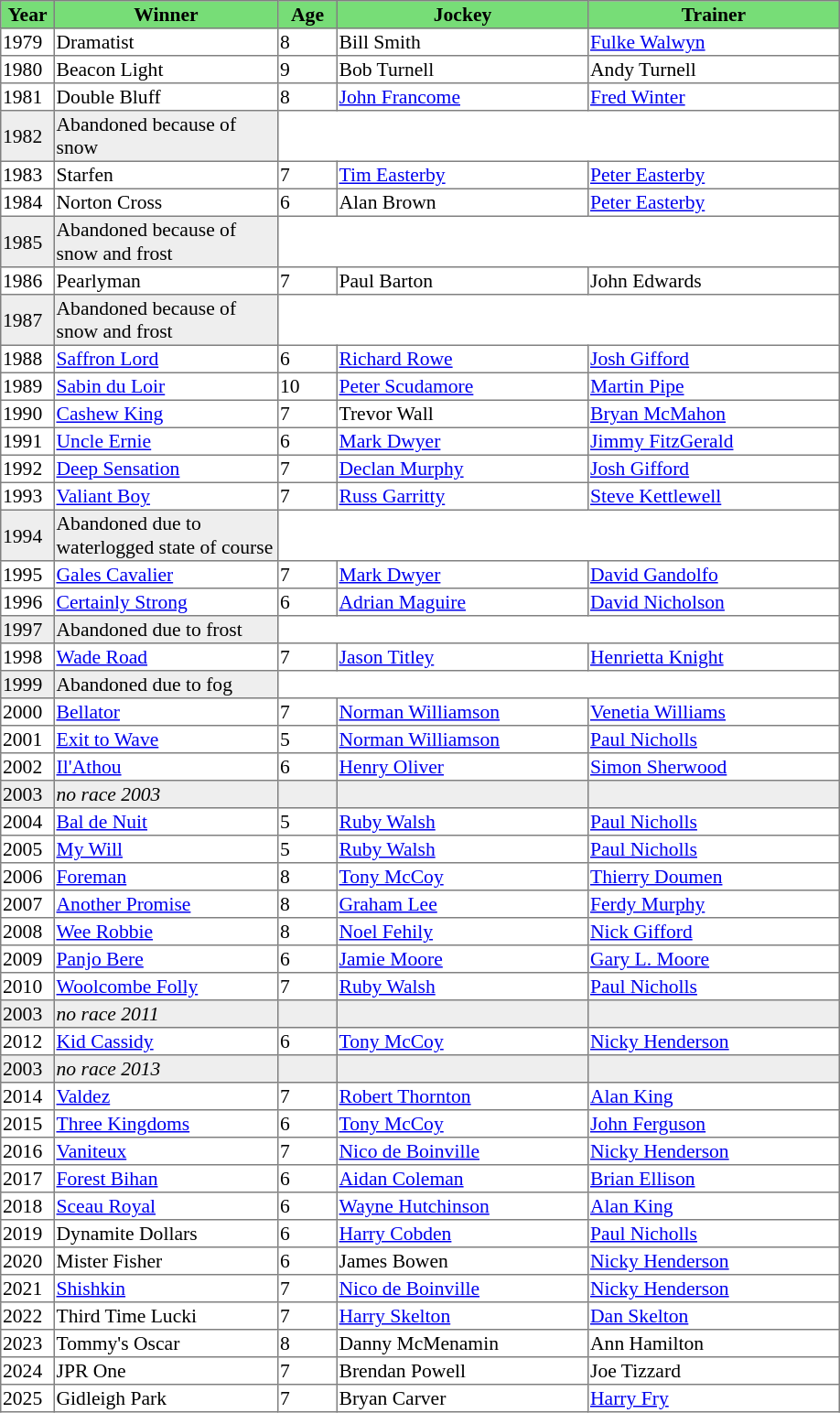<table class = "sortable" | border="1" style="border-collapse: collapse; font-size:90%">
<tr bgcolor="#77dd77" align="center">
<th width="36px"><strong>Year</strong><br></th>
<th width="160px"><strong>Winner</strong><br></th>
<th width="40px"><strong>Age</strong><br></th>
<th width="180px"><strong>Jockey</strong><br></th>
<th width="180px"><strong>Trainer</strong><br></th>
</tr>
<tr>
<td>1979</td>
<td>Dramatist</td>
<td>8</td>
<td>Bill Smith</td>
<td><a href='#'>Fulke Walwyn</a></td>
</tr>
<tr>
<td>1980</td>
<td>Beacon Light</td>
<td>9</td>
<td>Bob Turnell</td>
<td>Andy Turnell</td>
</tr>
<tr>
<td>1981</td>
<td>Double Bluff</td>
<td>8</td>
<td><a href='#'>John Francome</a></td>
<td><a href='#'>Fred Winter</a></td>
</tr>
<tr bgcolor="#eeeeee">
<td>1982<td>Abandoned because of snow</td></td>
</tr>
<tr>
<td>1983</td>
<td>Starfen</td>
<td>7</td>
<td><a href='#'>Tim Easterby</a></td>
<td><a href='#'>Peter Easterby</a></td>
</tr>
<tr>
<td>1984</td>
<td>Norton Cross</td>
<td>6</td>
<td>Alan Brown</td>
<td><a href='#'>Peter Easterby</a></td>
</tr>
<tr bgcolor="#eeeeee">
<td>1985<td>Abandoned because of snow and frost</td></td>
</tr>
<tr>
<td>1986</td>
<td>Pearlyman</td>
<td>7</td>
<td>Paul Barton</td>
<td>John Edwards</td>
</tr>
<tr bgcolor="#eeeeee">
<td>1987<td>Abandoned because of snow and frost</td></td>
</tr>
<tr>
<td>1988</td>
<td><a href='#'>Saffron Lord</a></td>
<td>6</td>
<td><a href='#'>Richard Rowe</a></td>
<td><a href='#'>Josh Gifford</a></td>
</tr>
<tr>
<td>1989</td>
<td><a href='#'>Sabin du Loir</a></td>
<td>10</td>
<td><a href='#'>Peter Scudamore</a></td>
<td><a href='#'>Martin Pipe</a></td>
</tr>
<tr>
<td>1990</td>
<td><a href='#'>Cashew King</a></td>
<td>7</td>
<td>Trevor Wall</td>
<td><a href='#'>Bryan McMahon</a></td>
</tr>
<tr>
<td>1991</td>
<td><a href='#'>Uncle Ernie</a></td>
<td>6</td>
<td><a href='#'>Mark Dwyer</a></td>
<td><a href='#'>Jimmy FitzGerald</a></td>
</tr>
<tr>
<td>1992</td>
<td><a href='#'>Deep Sensation</a></td>
<td>7</td>
<td><a href='#'>Declan Murphy</a></td>
<td><a href='#'>Josh Gifford</a></td>
</tr>
<tr>
<td>1993</td>
<td><a href='#'>Valiant Boy</a></td>
<td>7</td>
<td><a href='#'>Russ Garritty</a></td>
<td><a href='#'>Steve Kettlewell</a></td>
</tr>
<tr bgcolor="#eeeeee">
<td>1994<td>Abandoned due to waterlogged state of course</td></td>
</tr>
<tr>
<td>1995</td>
<td><a href='#'>Gales Cavalier</a></td>
<td>7</td>
<td><a href='#'>Mark Dwyer</a></td>
<td><a href='#'>David Gandolfo</a></td>
</tr>
<tr>
<td>1996</td>
<td><a href='#'>Certainly Strong</a></td>
<td>6</td>
<td><a href='#'>Adrian Maguire</a></td>
<td><a href='#'>David Nicholson</a></td>
</tr>
<tr bgcolor="#eeeeee">
<td>1997<td>Abandoned due to frost</td></td>
</tr>
<tr>
<td>1998</td>
<td><a href='#'>Wade Road</a></td>
<td>7</td>
<td><a href='#'>Jason Titley</a></td>
<td><a href='#'>Henrietta Knight</a></td>
</tr>
<tr bgcolor="#eeeeee">
<td>1999<td>Abandoned due to fog</td></td>
</tr>
<tr>
<td>2000</td>
<td><a href='#'>Bellator</a></td>
<td>7</td>
<td><a href='#'>Norman Williamson</a></td>
<td><a href='#'>Venetia Williams</a></td>
</tr>
<tr>
<td>2001</td>
<td><a href='#'>Exit to Wave</a></td>
<td>5</td>
<td><a href='#'>Norman Williamson</a></td>
<td><a href='#'>Paul Nicholls</a></td>
</tr>
<tr>
<td>2002</td>
<td><a href='#'>Il'Athou</a></td>
<td>6</td>
<td><a href='#'>Henry Oliver</a></td>
<td><a href='#'>Simon Sherwood</a></td>
</tr>
<tr bgcolor="#eeeeee">
<td><span>2003</span></td>
<td><em>no race 2003</em> </td>
<td></td>
<td></td>
<td></td>
</tr>
<tr>
<td>2004</td>
<td><a href='#'>Bal de Nuit</a> </td>
<td>5</td>
<td><a href='#'>Ruby Walsh</a></td>
<td><a href='#'>Paul Nicholls</a></td>
</tr>
<tr>
<td>2005</td>
<td><a href='#'>My Will</a> </td>
<td>5</td>
<td><a href='#'>Ruby Walsh</a></td>
<td><a href='#'>Paul Nicholls</a></td>
</tr>
<tr>
<td>2006</td>
<td><a href='#'>Foreman</a> </td>
<td>8</td>
<td><a href='#'>Tony McCoy</a></td>
<td><a href='#'>Thierry Doumen</a></td>
</tr>
<tr>
<td>2007</td>
<td><a href='#'>Another Promise</a> </td>
<td>8</td>
<td><a href='#'>Graham Lee</a></td>
<td><a href='#'>Ferdy Murphy</a></td>
</tr>
<tr>
<td>2008</td>
<td><a href='#'>Wee Robbie</a></td>
<td>8</td>
<td><a href='#'>Noel Fehily</a></td>
<td><a href='#'>Nick Gifford</a></td>
</tr>
<tr>
<td>2009</td>
<td><a href='#'>Panjo Bere</a></td>
<td>6</td>
<td><a href='#'>Jamie Moore</a></td>
<td><a href='#'>Gary L. Moore</a></td>
</tr>
<tr>
<td>2010</td>
<td><a href='#'>Woolcombe Folly</a></td>
<td>7</td>
<td><a href='#'>Ruby Walsh</a></td>
<td><a href='#'>Paul Nicholls</a></td>
</tr>
<tr bgcolor="#eeeeee">
<td><span>2003</span></td>
<td><em>no race 2011</em> </td>
<td></td>
<td></td>
<td></td>
</tr>
<tr>
<td>2012</td>
<td><a href='#'>Kid Cassidy</a></td>
<td>6</td>
<td><a href='#'>Tony McCoy</a></td>
<td><a href='#'>Nicky Henderson</a></td>
</tr>
<tr bgcolor="#eeeeee">
<td><span>2003</span></td>
<td><em>no race 2013</em> </td>
<td></td>
<td></td>
<td></td>
</tr>
<tr>
<td>2014</td>
<td><a href='#'>Valdez</a></td>
<td>7</td>
<td><a href='#'>Robert Thornton</a></td>
<td><a href='#'>Alan King</a></td>
</tr>
<tr>
<td>2015</td>
<td><a href='#'>Three Kingdoms</a></td>
<td>6</td>
<td><a href='#'>Tony McCoy</a></td>
<td><a href='#'>John Ferguson</a></td>
</tr>
<tr>
<td>2016</td>
<td><a href='#'>Vaniteux</a></td>
<td>7</td>
<td><a href='#'>Nico de Boinville</a></td>
<td><a href='#'>Nicky Henderson</a></td>
</tr>
<tr>
<td>2017</td>
<td><a href='#'>Forest Bihan</a></td>
<td>6</td>
<td><a href='#'>Aidan Coleman</a></td>
<td><a href='#'>Brian Ellison</a></td>
</tr>
<tr>
<td>2018</td>
<td><a href='#'>Sceau Royal</a></td>
<td>6</td>
<td><a href='#'>Wayne Hutchinson</a></td>
<td><a href='#'>Alan King</a></td>
</tr>
<tr>
<td>2019</td>
<td>Dynamite Dollars</td>
<td>6</td>
<td><a href='#'>Harry Cobden</a></td>
<td><a href='#'>Paul Nicholls</a></td>
</tr>
<tr>
<td>2020</td>
<td>Mister Fisher</td>
<td>6</td>
<td>James Bowen</td>
<td><a href='#'>Nicky Henderson</a></td>
</tr>
<tr>
<td>2021</td>
<td><a href='#'>Shishkin</a></td>
<td>7</td>
<td><a href='#'>Nico de Boinville</a></td>
<td><a href='#'>Nicky Henderson</a></td>
</tr>
<tr>
<td>2022</td>
<td>Third Time Lucki</td>
<td>7</td>
<td><a href='#'>Harry Skelton</a></td>
<td><a href='#'>Dan Skelton</a></td>
</tr>
<tr>
<td>2023</td>
<td>Tommy's Oscar</td>
<td>8</td>
<td>Danny McMenamin</td>
<td>Ann Hamilton</td>
</tr>
<tr>
<td>2024</td>
<td>JPR One</td>
<td>7</td>
<td>Brendan Powell</td>
<td>Joe Tizzard</td>
</tr>
<tr>
<td>2025</td>
<td>Gidleigh Park</td>
<td>7</td>
<td>Bryan Carver</td>
<td><a href='#'>Harry Fry</a></td>
</tr>
</table>
